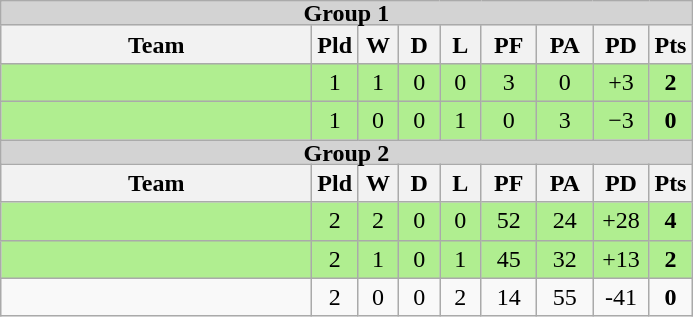<table class="wikitable" style="text-align:center;">
<tr bgcolor=lightgrey>
<td colspan="100%" align=center style="line-height:9px;"><span><strong>Group 1</strong></span></td>
</tr>
<tr>
<th width=200>Team</th>
<th width=20>Pld</th>
<th width=20>W</th>
<th width=20>D</th>
<th width=20>L</th>
<th width=30>PF</th>
<th width=30>PA</th>
<th width=30>PD</th>
<th width=20>Pts</th>
</tr>
<tr bgcolor=#b0ee90>
<td align=left></td>
<td>1</td>
<td>1</td>
<td>0</td>
<td>0</td>
<td>3</td>
<td>0</td>
<td>+3</td>
<td><strong>2</strong></td>
</tr>
<tr bgcolor=#b0ee90>
<td align=left></td>
<td>1</td>
<td>0</td>
<td>0</td>
<td>1</td>
<td>0</td>
<td>3</td>
<td>−3</td>
<td><strong>0</strong></td>
</tr>
<tr bgcolor=lightgrey>
<td colspan="100%" align=center style="line-height:9px;"><span><strong>Group 2</strong></span></td>
</tr>
<tr>
<th width=200>Team</th>
<th width=20>Pld</th>
<th width=20>W</th>
<th width=20>D</th>
<th width=20>L</th>
<th width=30>PF</th>
<th width=30>PA</th>
<th width=30>PD</th>
<th width=20>Pts</th>
</tr>
<tr bgcolor=#b0ee90>
<td align=left></td>
<td>2</td>
<td>2</td>
<td>0</td>
<td>0</td>
<td>52</td>
<td>24</td>
<td>+28</td>
<td><strong>4</strong></td>
</tr>
<tr bgcolor=#b0ee90>
<td align=left> </td>
<td>2</td>
<td>1</td>
<td>0</td>
<td>1</td>
<td>45</td>
<td>32</td>
<td>+13</td>
<td><strong>2</strong></td>
</tr>
<tr>
<td align=left></td>
<td>2</td>
<td>0</td>
<td>0</td>
<td>2</td>
<td>14</td>
<td>55</td>
<td>-41</td>
<td><strong>0</strong></td>
</tr>
</table>
